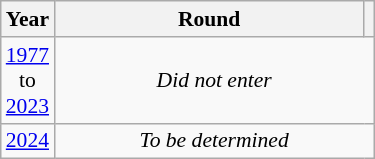<table class="wikitable" style="text-align: center; font-size:90%">
<tr>
<th>Year</th>
<th style="width:200px">Round</th>
<th></th>
</tr>
<tr>
<td><a href='#'>1977</a><br>to<br><a href='#'>2023</a></td>
<td colspan="2"><em>Did not enter</em></td>
</tr>
<tr>
<td><a href='#'>2024</a></td>
<td colspan="2"><em>To be determined</em></td>
</tr>
</table>
